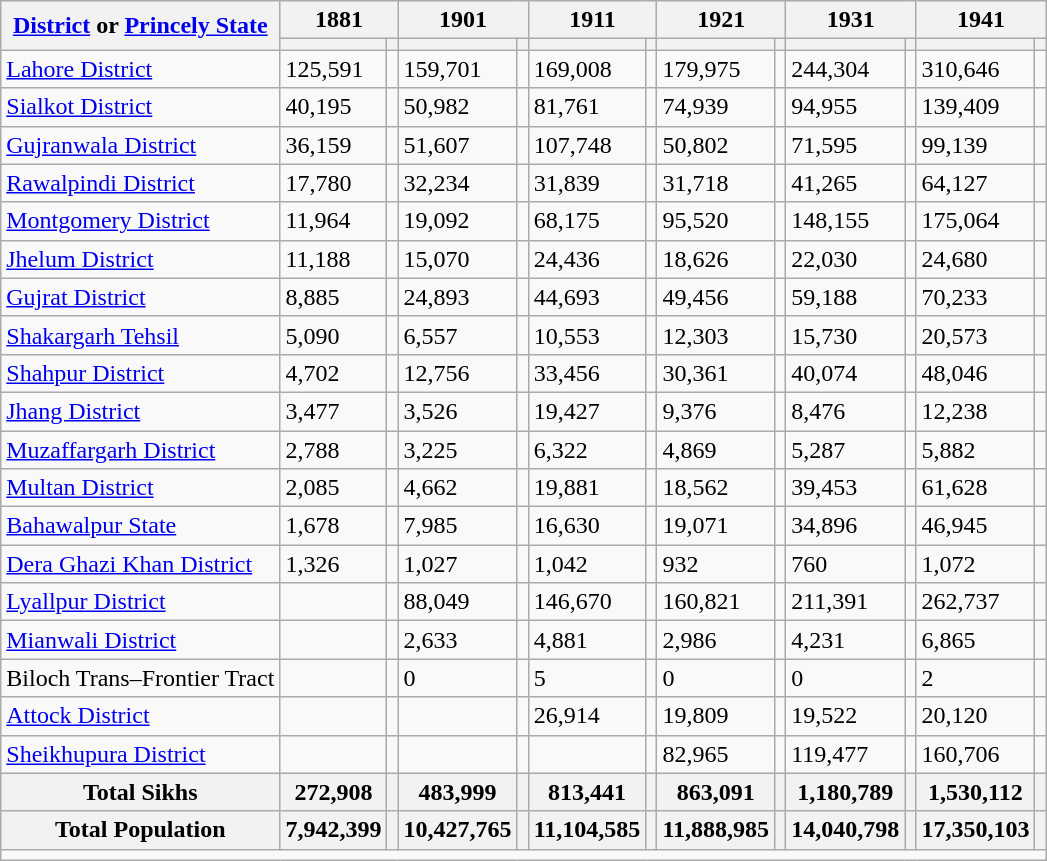<table class="wikitable sortable">
<tr>
<th rowspan="2"><a href='#'>District</a> or <a href='#'>Princely State</a></th>
<th colspan="2">1881</th>
<th colspan="2">1901</th>
<th colspan="2">1911</th>
<th colspan="2">1921</th>
<th colspan="2">1931</th>
<th colspan="2">1941</th>
</tr>
<tr>
<th><a href='#'></a></th>
<th></th>
<th></th>
<th></th>
<th></th>
<th></th>
<th></th>
<th></th>
<th></th>
<th></th>
<th></th>
<th></th>
</tr>
<tr>
<td><a href='#'>Lahore District</a></td>
<td>125,591</td>
<td></td>
<td>159,701</td>
<td></td>
<td>169,008</td>
<td></td>
<td>179,975</td>
<td></td>
<td>244,304</td>
<td></td>
<td>310,646</td>
<td></td>
</tr>
<tr>
<td><a href='#'>Sialkot District</a></td>
<td>40,195</td>
<td></td>
<td>50,982</td>
<td></td>
<td>81,761</td>
<td></td>
<td>74,939</td>
<td></td>
<td>94,955</td>
<td></td>
<td>139,409</td>
<td></td>
</tr>
<tr>
<td><a href='#'>Gujranwala District</a></td>
<td>36,159</td>
<td></td>
<td>51,607</td>
<td></td>
<td>107,748</td>
<td></td>
<td>50,802</td>
<td></td>
<td>71,595</td>
<td></td>
<td>99,139</td>
<td></td>
</tr>
<tr>
<td><a href='#'>Rawalpindi District</a></td>
<td>17,780</td>
<td></td>
<td>32,234</td>
<td></td>
<td>31,839</td>
<td></td>
<td>31,718</td>
<td></td>
<td>41,265</td>
<td></td>
<td>64,127</td>
<td></td>
</tr>
<tr>
<td><a href='#'>Montgomery District</a></td>
<td>11,964</td>
<td></td>
<td>19,092</td>
<td></td>
<td>68,175</td>
<td></td>
<td>95,520</td>
<td></td>
<td>148,155</td>
<td></td>
<td>175,064</td>
<td></td>
</tr>
<tr>
<td><a href='#'>Jhelum District</a></td>
<td>11,188</td>
<td></td>
<td>15,070</td>
<td></td>
<td>24,436</td>
<td></td>
<td>18,626</td>
<td></td>
<td>22,030</td>
<td></td>
<td>24,680</td>
<td></td>
</tr>
<tr>
<td><a href='#'>Gujrat District</a></td>
<td>8,885</td>
<td></td>
<td>24,893</td>
<td></td>
<td>44,693</td>
<td></td>
<td>49,456</td>
<td></td>
<td>59,188</td>
<td></td>
<td>70,233</td>
<td></td>
</tr>
<tr>
<td><a href='#'>Shakargarh Tehsil</a></td>
<td>5,090</td>
<td></td>
<td>6,557</td>
<td></td>
<td>10,553</td>
<td></td>
<td>12,303</td>
<td></td>
<td>15,730</td>
<td></td>
<td>20,573</td>
<td></td>
</tr>
<tr>
<td><a href='#'>Shahpur District</a></td>
<td>4,702</td>
<td></td>
<td>12,756</td>
<td></td>
<td>33,456</td>
<td></td>
<td>30,361</td>
<td></td>
<td>40,074</td>
<td></td>
<td>48,046</td>
<td></td>
</tr>
<tr>
<td><a href='#'>Jhang District</a></td>
<td>3,477</td>
<td></td>
<td>3,526</td>
<td></td>
<td>19,427</td>
<td></td>
<td>9,376</td>
<td></td>
<td>8,476</td>
<td></td>
<td>12,238</td>
<td></td>
</tr>
<tr>
<td><a href='#'>Muzaffargarh District</a></td>
<td>2,788</td>
<td></td>
<td>3,225</td>
<td></td>
<td>6,322</td>
<td></td>
<td>4,869</td>
<td></td>
<td>5,287</td>
<td></td>
<td>5,882</td>
<td></td>
</tr>
<tr>
<td><a href='#'>Multan District</a></td>
<td>2,085</td>
<td></td>
<td>4,662</td>
<td></td>
<td>19,881</td>
<td></td>
<td>18,562</td>
<td></td>
<td>39,453</td>
<td></td>
<td>61,628</td>
<td></td>
</tr>
<tr>
<td><a href='#'>Bahawalpur State</a></td>
<td>1,678</td>
<td></td>
<td>7,985</td>
<td></td>
<td>16,630</td>
<td></td>
<td>19,071</td>
<td></td>
<td>34,896</td>
<td></td>
<td>46,945</td>
<td></td>
</tr>
<tr>
<td><a href='#'>Dera Ghazi Khan District</a></td>
<td>1,326</td>
<td></td>
<td>1,027</td>
<td></td>
<td>1,042</td>
<td></td>
<td>932</td>
<td></td>
<td>760</td>
<td></td>
<td>1,072</td>
<td></td>
</tr>
<tr>
<td><a href='#'>Lyallpur District</a></td>
<td></td>
<td></td>
<td>88,049</td>
<td></td>
<td>146,670</td>
<td></td>
<td>160,821</td>
<td></td>
<td>211,391</td>
<td></td>
<td>262,737</td>
<td></td>
</tr>
<tr>
<td><a href='#'>Mianwali District</a></td>
<td></td>
<td></td>
<td>2,633</td>
<td></td>
<td>4,881</td>
<td></td>
<td>2,986</td>
<td></td>
<td>4,231</td>
<td></td>
<td>6,865</td>
<td></td>
</tr>
<tr>
<td>Biloch Trans–Frontier Tract</td>
<td></td>
<td></td>
<td>0</td>
<td></td>
<td>5</td>
<td></td>
<td>0</td>
<td></td>
<td>0</td>
<td></td>
<td>2</td>
<td></td>
</tr>
<tr>
<td><a href='#'>Attock District</a></td>
<td></td>
<td></td>
<td></td>
<td></td>
<td>26,914</td>
<td></td>
<td>19,809</td>
<td></td>
<td>19,522</td>
<td></td>
<td>20,120</td>
<td></td>
</tr>
<tr>
<td><a href='#'>Sheikhupura District</a></td>
<td></td>
<td></td>
<td></td>
<td></td>
<td></td>
<td></td>
<td>82,965</td>
<td></td>
<td>119,477</td>
<td></td>
<td>160,706</td>
<td></td>
</tr>
<tr>
<th>Total Sikhs</th>
<th>272,908</th>
<th></th>
<th>483,999</th>
<th></th>
<th>813,441</th>
<th></th>
<th>863,091</th>
<th></th>
<th>1,180,789</th>
<th></th>
<th>1,530,112</th>
<th></th>
</tr>
<tr>
<th>Total Population</th>
<th>7,942,399</th>
<th></th>
<th>10,427,765</th>
<th></th>
<th>11,104,585</th>
<th></th>
<th>11,888,985</th>
<th></th>
<th>14,040,798</th>
<th></th>
<th>17,350,103</th>
<th></th>
</tr>
<tr class="sortbottom">
<td colspan="13"></td>
</tr>
</table>
